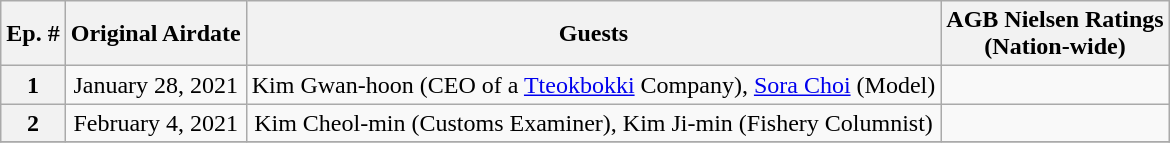<table class=wikitable style=text-align:center>
<tr>
<th>Ep. #</th>
<th>Original Airdate</th>
<th>Guests</th>
<th>AGB Nielsen Ratings<br>(Nation-wide)<br></th>
</tr>
<tr>
<th>1</th>
<td>January 28, 2021</td>
<td>Kim Gwan-hoon (CEO of a <a href='#'>Tteokbokki</a> Company), <a href='#'>Sora Choi</a> (Model)</td>
<td></td>
</tr>
<tr>
<th>2</th>
<td>February 4, 2021</td>
<td>Kim Cheol-min (Customs Examiner), Kim Ji-min (Fishery Columnist)</td>
<td></td>
</tr>
<tr>
</tr>
</table>
